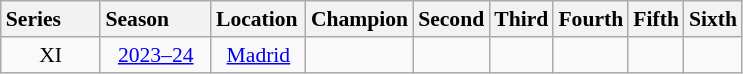<table class = "wikitable sortable" style="text-align:center; font-size:90%;">
<tr>
<th style="width:4.0em; padding-right:5px; text-align:left;">Series</th>
<th style="width:4.5em; padding-right:5px; text-align:left;">Season</th>
<th style="width:2.7em; padding-right:5px; text-align:left;">Location</th>
<th> Champion</th>
<th> Second</th>
<th> Third</th>
<th>Fourth</th>
<th>Fifth</th>
<th>Sixth</th>
</tr>
<tr>
<td>XI</td>
<td><a href='#'>2023–24</a></td>
<td> <a href='#'>Madrid</a></td>
<td></td>
<td></td>
<td></td>
<td></td>
<td></td>
<td></td>
</tr>
</table>
